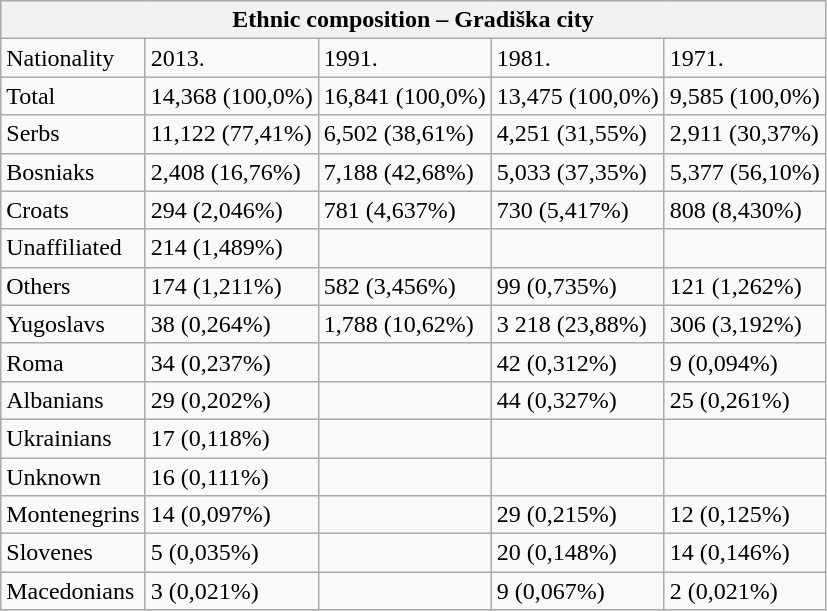<table class="wikitable">
<tr>
<th colspan="8">Ethnic composition – Gradiška city</th>
</tr>
<tr>
<td>Nationality</td>
<td>2013.</td>
<td>1991.</td>
<td>1981.</td>
<td>1971.</td>
</tr>
<tr>
<td>Total</td>
<td>14,368 (100,0%)</td>
<td>16,841 (100,0%)</td>
<td>13,475 (100,0%)</td>
<td>9,585 (100,0%)</td>
</tr>
<tr>
<td>Serbs</td>
<td>11,122 (77,41%)</td>
<td>6,502 (38,61%)</td>
<td>4,251 (31,55%)</td>
<td>2,911 (30,37%)</td>
</tr>
<tr>
<td>Bosniaks</td>
<td>2,408 (16,76%)</td>
<td>7,188 (42,68%)</td>
<td>5,033 (37,35%)</td>
<td>5,377 (56,10%)</td>
</tr>
<tr>
<td>Croats</td>
<td>294 (2,046%)</td>
<td>781 (4,637%)</td>
<td>730 (5,417%)</td>
<td>808 (8,430%)</td>
</tr>
<tr>
<td>Unaffiliated</td>
<td>214 (1,489%)</td>
<td></td>
<td></td>
<td></td>
</tr>
<tr>
<td>Others</td>
<td>174 (1,211%)</td>
<td>582 (3,456%)</td>
<td>99 (0,735%)</td>
<td>121 (1,262%)</td>
</tr>
<tr>
<td>Yugoslavs</td>
<td>38 (0,264%)</td>
<td>1,788 (10,62%)</td>
<td>3 218 (23,88%)</td>
<td>306 (3,192%)</td>
</tr>
<tr>
<td>Roma</td>
<td>34 (0,237%)</td>
<td></td>
<td>42 (0,312%)</td>
<td>9 (0,094%)</td>
</tr>
<tr>
<td>Albanians</td>
<td>29 (0,202%)</td>
<td></td>
<td>44 (0,327%)</td>
<td>25 (0,261%)</td>
</tr>
<tr>
<td>Ukrainians</td>
<td>17 (0,118%)</td>
<td></td>
<td></td>
<td></td>
</tr>
<tr>
<td>Unknown</td>
<td>16 (0,111%)</td>
<td></td>
<td></td>
<td></td>
</tr>
<tr>
<td>Montenegrins</td>
<td>14 (0,097%)</td>
<td></td>
<td>29 (0,215%)</td>
<td>12 (0,125%)</td>
</tr>
<tr>
<td>Slovenes</td>
<td>5 (0,035%)</td>
<td></td>
<td>20 (0,148%)</td>
<td>14 (0,146%)</td>
</tr>
<tr>
<td>Macedonians</td>
<td>3 (0,021%)</td>
<td></td>
<td>9 (0,067%)</td>
<td>2 (0,021%)</td>
</tr>
</table>
